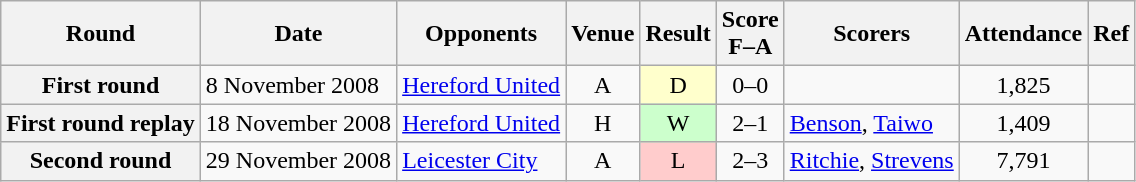<table class="wikitable plainrowheaders" style="text-align:center">
<tr>
<th scope="col">Round</th>
<th scope="col">Date</th>
<th scope="col">Opponents</th>
<th scope="col">Venue</th>
<th scope="col">Result</th>
<th scope="col">Score<br>F–A</th>
<th scope="col" class="unsortable">Scorers</th>
<th scope="col">Attendance</th>
<th scope="col" class="unsortable">Ref</th>
</tr>
<tr>
<th scope="row">First round</th>
<td align="left">8 November 2008</td>
<td align="left"><a href='#'>Hereford United</a></td>
<td>A</td>
<td style="background-color:#FFFFCC">D</td>
<td>0–0</td>
<td align="left"></td>
<td>1,825</td>
<td></td>
</tr>
<tr>
<th scope="row">First round replay</th>
<td align="left">18 November 2008</td>
<td align="left"><a href='#'>Hereford United</a></td>
<td>H</td>
<td style="background-color:#CCFFCC">W</td>
<td>2–1</td>
<td align="left"><a href='#'>Benson</a>, <a href='#'>Taiwo</a></td>
<td>1,409</td>
<td></td>
</tr>
<tr>
<th scope="row">Second round</th>
<td align="left">29 November 2008</td>
<td align="left"><a href='#'>Leicester City</a></td>
<td>A</td>
<td style="background-color:#FFCCCC">L</td>
<td>2–3</td>
<td align="left"><a href='#'>Ritchie</a>, <a href='#'>Strevens</a></td>
<td>7,791</td>
<td></td>
</tr>
</table>
